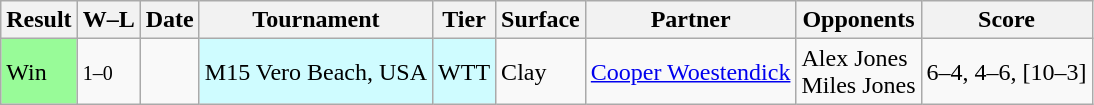<table class="wikitable">
<tr>
<th>Result</th>
<th class="unsortable">W–L</th>
<th>Date</th>
<th>Tournament</th>
<th>Tier</th>
<th>Surface</th>
<th>Partner</th>
<th>Opponents</th>
<th class="unsortable">Score</th>
</tr>
<tr>
<td bgcolor=98FB98>Win</td>
<td><small>1–0</small></td>
<td></td>
<td style="background:#cffcff;">M15 Vero Beach, USA</td>
<td style="background:#cffcff;">WTT</td>
<td>Clay</td>
<td> <a href='#'>Cooper Woestendick</a></td>
<td> Alex Jones<br> Miles Jones</td>
<td>6–4, 4–6, [10–3]</td>
</tr>
</table>
